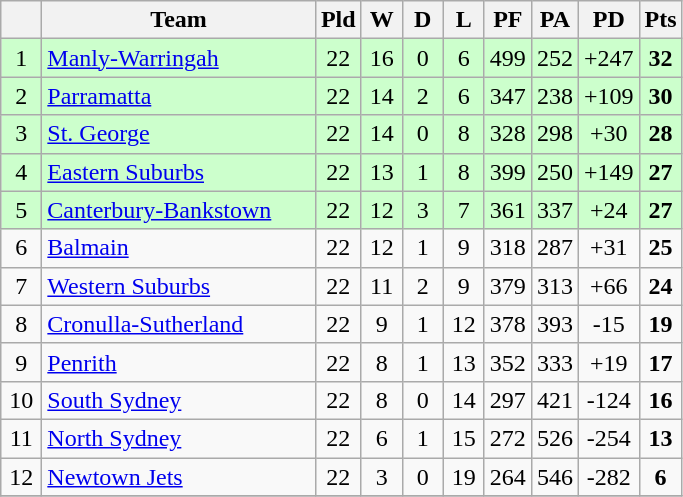<table class="wikitable" style="text-align:center;">
<tr>
<th width=20 abbr="Position×"></th>
<th width=175>Team</th>
<th width=20 abbr="Played">Pld</th>
<th width=20 abbr="Won">W</th>
<th width=20 abbr="Drawn">D</th>
<th width=20 abbr="Lost">L</th>
<th width=20 abbr="Points for">PF</th>
<th width=20 abbr="Points against">PA</th>
<th width=20 abbr="Points difference">PD</th>
<th width=20 abbr="Points">Pts</th>
</tr>
<tr style="background: #ccffcc;">
<td>1</td>
<td style="text-align:left;"> <a href='#'>Manly-Warringah</a></td>
<td>22</td>
<td>16</td>
<td>0</td>
<td>6</td>
<td>499</td>
<td>252</td>
<td>+247</td>
<td><strong>32</strong></td>
</tr>
<tr style="background: #ccffcc;">
<td>2</td>
<td style="text-align:left;"> <a href='#'>Parramatta</a></td>
<td>22</td>
<td>14</td>
<td>2</td>
<td>6</td>
<td>347</td>
<td>238</td>
<td>+109</td>
<td><strong>30</strong></td>
</tr>
<tr style="background: #ccffcc;">
<td>3</td>
<td style="text-align:left;"> <a href='#'>St. George</a></td>
<td>22</td>
<td>14</td>
<td>0</td>
<td>8</td>
<td>328</td>
<td>298</td>
<td>+30</td>
<td><strong>28</strong></td>
</tr>
<tr style="background: #ccffcc;">
<td>4</td>
<td style="text-align:left;"> <a href='#'>Eastern Suburbs</a></td>
<td>22</td>
<td>13</td>
<td>1</td>
<td>8</td>
<td>399</td>
<td>250</td>
<td>+149</td>
<td><strong>27</strong></td>
</tr>
<tr style="background: #ccffcc;">
<td>5</td>
<td style="text-align:left;"> <a href='#'>Canterbury-Bankstown</a></td>
<td>22</td>
<td>12</td>
<td>3</td>
<td>7</td>
<td>361</td>
<td>337</td>
<td>+24</td>
<td><strong>27</strong></td>
</tr>
<tr>
<td>6</td>
<td style="text-align:left;"> <a href='#'>Balmain</a></td>
<td>22</td>
<td>12</td>
<td>1</td>
<td>9</td>
<td>318</td>
<td>287</td>
<td>+31</td>
<td><strong>25</strong></td>
</tr>
<tr>
<td>7</td>
<td style="text-align:left;"> <a href='#'>Western Suburbs</a></td>
<td>22</td>
<td>11</td>
<td>2</td>
<td>9</td>
<td>379</td>
<td>313</td>
<td>+66</td>
<td><strong>24</strong></td>
</tr>
<tr>
<td>8</td>
<td style="text-align:left;"> <a href='#'>Cronulla-Sutherland</a></td>
<td>22</td>
<td>9</td>
<td>1</td>
<td>12</td>
<td>378</td>
<td>393</td>
<td>-15</td>
<td><strong>19</strong></td>
</tr>
<tr>
<td>9</td>
<td style="text-align:left;"> <a href='#'>Penrith</a></td>
<td>22</td>
<td>8</td>
<td>1</td>
<td>13</td>
<td>352</td>
<td>333</td>
<td>+19</td>
<td><strong>17</strong></td>
</tr>
<tr>
<td>10</td>
<td style="text-align:left;"> <a href='#'>South Sydney</a></td>
<td>22</td>
<td>8</td>
<td>0</td>
<td>14</td>
<td>297</td>
<td>421</td>
<td>-124</td>
<td><strong>16</strong></td>
</tr>
<tr>
<td>11</td>
<td style="text-align:left;"> <a href='#'>North Sydney</a></td>
<td>22</td>
<td>6</td>
<td>1</td>
<td>15</td>
<td>272</td>
<td>526</td>
<td>-254</td>
<td><strong>13</strong></td>
</tr>
<tr>
<td>12</td>
<td style="text-align:left;"> <a href='#'>Newtown Jets</a></td>
<td>22</td>
<td>3</td>
<td>0</td>
<td>19</td>
<td>264</td>
<td>546</td>
<td>-282</td>
<td><strong>6</strong></td>
</tr>
<tr>
</tr>
</table>
